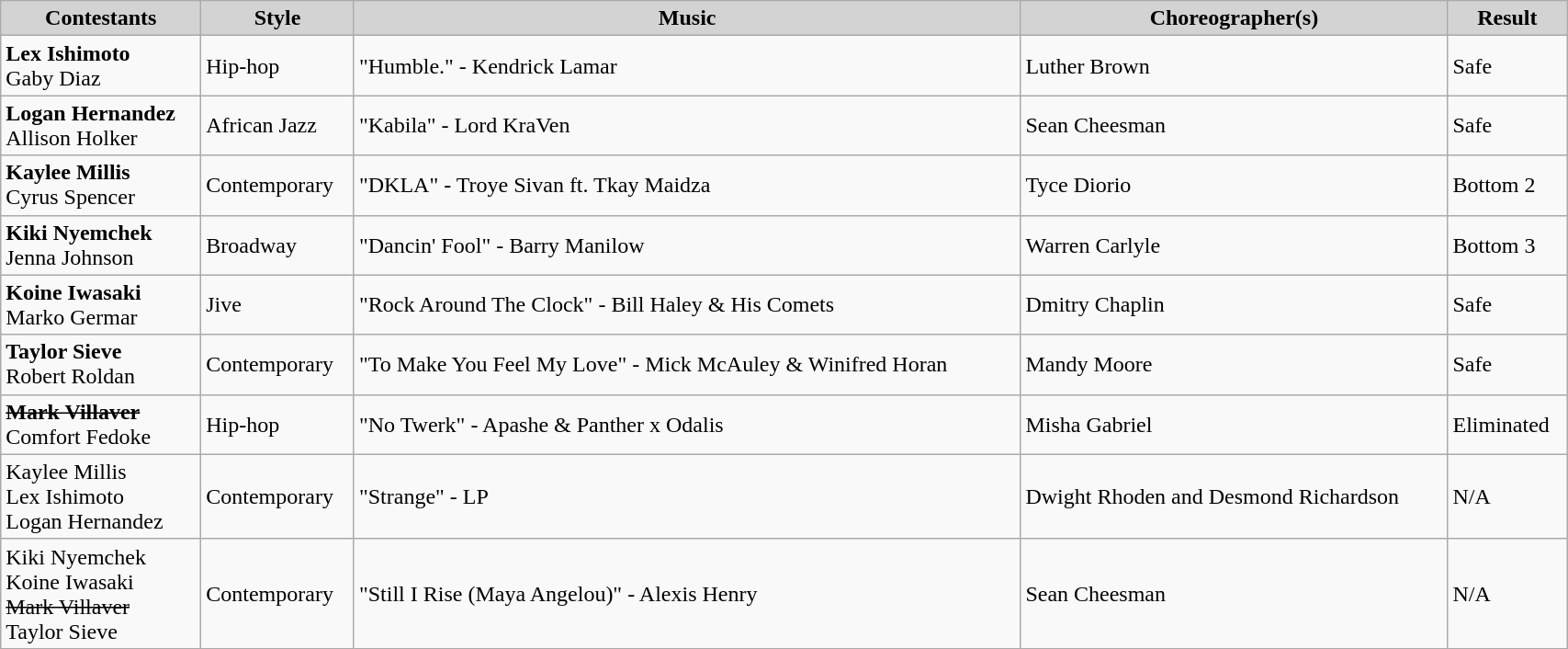<table class="wikitable" style="width:90%;">
<tr style="background:lightgrey; text-align:center;">
<td><strong>Contestants</strong></td>
<td><strong>Style</strong></td>
<td><strong>Music</strong></td>
<td><strong>Choreographer(s)</strong></td>
<td><strong>Result</strong></td>
</tr>
<tr>
<td><strong>Lex Ishimoto</strong><br>Gaby Diaz</td>
<td>Hip-hop</td>
<td>"Humble." - Kendrick Lamar</td>
<td>Luther Brown</td>
<td>Safe</td>
</tr>
<tr>
<td><strong>Logan Hernandez</strong><br>Allison Holker</td>
<td>African Jazz</td>
<td>"Kabila" - Lord KraVen</td>
<td>Sean Cheesman</td>
<td>Safe</td>
</tr>
<tr>
<td><strong>Kaylee Millis</strong><br>Cyrus Spencer</td>
<td>Contemporary</td>
<td>"DKLA" - Troye Sivan ft. Tkay Maidza</td>
<td>Tyce Diorio</td>
<td>Bottom 2</td>
</tr>
<tr>
<td><strong>Kiki Nyemchek</strong><br>Jenna Johnson</td>
<td>Broadway</td>
<td>"Dancin' Fool" - Barry Manilow</td>
<td>Warren Carlyle</td>
<td>Bottom 3</td>
</tr>
<tr>
<td><strong>Koine Iwasaki</strong><br>Marko Germar</td>
<td>Jive</td>
<td>"Rock Around The Clock" - Bill Haley & His Comets</td>
<td>Dmitry Chaplin</td>
<td>Safe</td>
</tr>
<tr>
<td><strong>Taylor Sieve</strong><br>Robert Roldan</td>
<td>Contemporary</td>
<td>"To Make You Feel My Love" - Mick McAuley & Winifred Horan</td>
<td>Mandy Moore</td>
<td>Safe</td>
</tr>
<tr>
<td><s><strong>Mark Villaver</strong></s><br>Comfort Fedoke</td>
<td>Hip-hop</td>
<td>"No Twerk" - Apashe & Panther x Odalis</td>
<td>Misha Gabriel</td>
<td>Eliminated</td>
</tr>
<tr>
<td>Kaylee Millis<br>Lex Ishimoto<br>Logan Hernandez</td>
<td>Contemporary</td>
<td>"Strange" - LP</td>
<td>Dwight Rhoden and Desmond Richardson</td>
<td>N/A</td>
</tr>
<tr>
<td>Kiki Nyemchek<br>Koine Iwasaki<br><s>Mark Villaver</s><br>Taylor Sieve</td>
<td>Contemporary</td>
<td>"Still I Rise (Maya Angelou)" - Alexis Henry</td>
<td>Sean Cheesman</td>
<td>N/A</td>
</tr>
</table>
